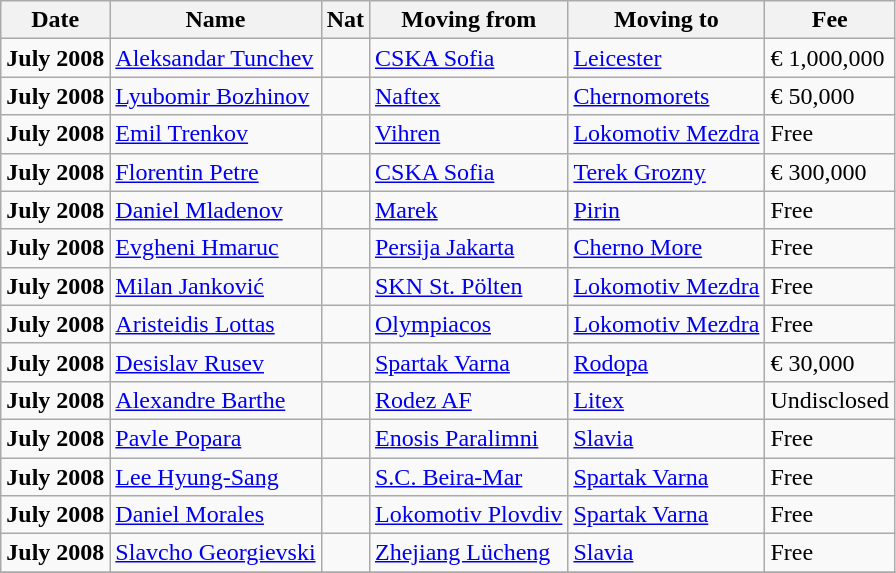<table class="wikitable">
<tr>
<th>Date</th>
<th>Name</th>
<th>Nat</th>
<th>Moving from</th>
<th>Moving to</th>
<th>Fee</th>
</tr>
<tr>
<td><strong>July 2008</strong></td>
<td><a href='#'>Aleksandar Tunchev</a></td>
<td></td>
<td><a href='#'>CSKA Sofia</a></td>
<td><a href='#'>Leicester</a></td>
<td>€ 1,000,000</td>
</tr>
<tr>
<td><strong>July 2008</strong></td>
<td><a href='#'>Lyubomir Bozhinov</a></td>
<td></td>
<td><a href='#'>Naftex</a></td>
<td><a href='#'>Chernomorets</a></td>
<td>€ 50,000</td>
</tr>
<tr>
<td><strong>July 2008</strong></td>
<td><a href='#'>Emil Trenkov</a></td>
<td></td>
<td><a href='#'>Vihren</a></td>
<td><a href='#'>Lokomotiv Mezdra</a></td>
<td>Free</td>
</tr>
<tr>
<td><strong>July 2008</strong></td>
<td><a href='#'>Florentin Petre</a></td>
<td></td>
<td><a href='#'>CSKA Sofia</a></td>
<td><a href='#'>Terek Grozny</a></td>
<td>€ 300,000</td>
</tr>
<tr>
<td><strong>July 2008</strong></td>
<td><a href='#'>Daniel Mladenov</a></td>
<td></td>
<td><a href='#'>Marek</a></td>
<td><a href='#'>Pirin</a></td>
<td>Free</td>
</tr>
<tr>
<td><strong>July 2008</strong></td>
<td><a href='#'>Evgheni Hmaruc</a></td>
<td></td>
<td><a href='#'>Persija Jakarta</a></td>
<td><a href='#'>Cherno More</a></td>
<td>Free</td>
</tr>
<tr>
<td><strong>July 2008</strong></td>
<td><a href='#'>Milan Janković</a></td>
<td> </td>
<td><a href='#'>SKN St. Pölten</a></td>
<td><a href='#'>Lokomotiv Mezdra</a></td>
<td>Free</td>
</tr>
<tr>
<td><strong>July 2008</strong></td>
<td><a href='#'>Aristeidis Lottas</a></td>
<td></td>
<td><a href='#'>Olympiacos</a></td>
<td><a href='#'>Lokomotiv Mezdra</a></td>
<td>Free</td>
</tr>
<tr>
<td><strong>July 2008</strong></td>
<td><a href='#'>Desislav Rusev</a></td>
<td></td>
<td><a href='#'>Spartak Varna</a></td>
<td><a href='#'>Rodopa</a></td>
<td>€ 30,000</td>
</tr>
<tr>
<td><strong>July 2008</strong></td>
<td><a href='#'>Alexandre Barthe</a></td>
<td></td>
<td><a href='#'>Rodez AF</a></td>
<td><a href='#'>Litex</a></td>
<td>Undisclosed</td>
</tr>
<tr>
<td><strong>July 2008</strong></td>
<td><a href='#'>Pavle Popara</a></td>
<td></td>
<td><a href='#'>Enosis Paralimni</a></td>
<td><a href='#'>Slavia</a></td>
<td>Free</td>
</tr>
<tr>
<td><strong>July 2008</strong></td>
<td><a href='#'>Lee Hyung-Sang</a></td>
<td></td>
<td><a href='#'>S.C. Beira-Mar</a></td>
<td><a href='#'>Spartak Varna</a></td>
<td>Free</td>
</tr>
<tr>
<td><strong>July 2008</strong></td>
<td><a href='#'>Daniel Morales</a></td>
<td></td>
<td><a href='#'>Lokomotiv Plovdiv</a></td>
<td><a href='#'>Spartak Varna</a></td>
<td>Free</td>
</tr>
<tr>
<td><strong>July 2008</strong></td>
<td><a href='#'>Slavcho Georgievski</a></td>
<td></td>
<td><a href='#'>Zhejiang Lücheng</a></td>
<td><a href='#'>Slavia</a></td>
<td>Free</td>
</tr>
<tr>
</tr>
</table>
